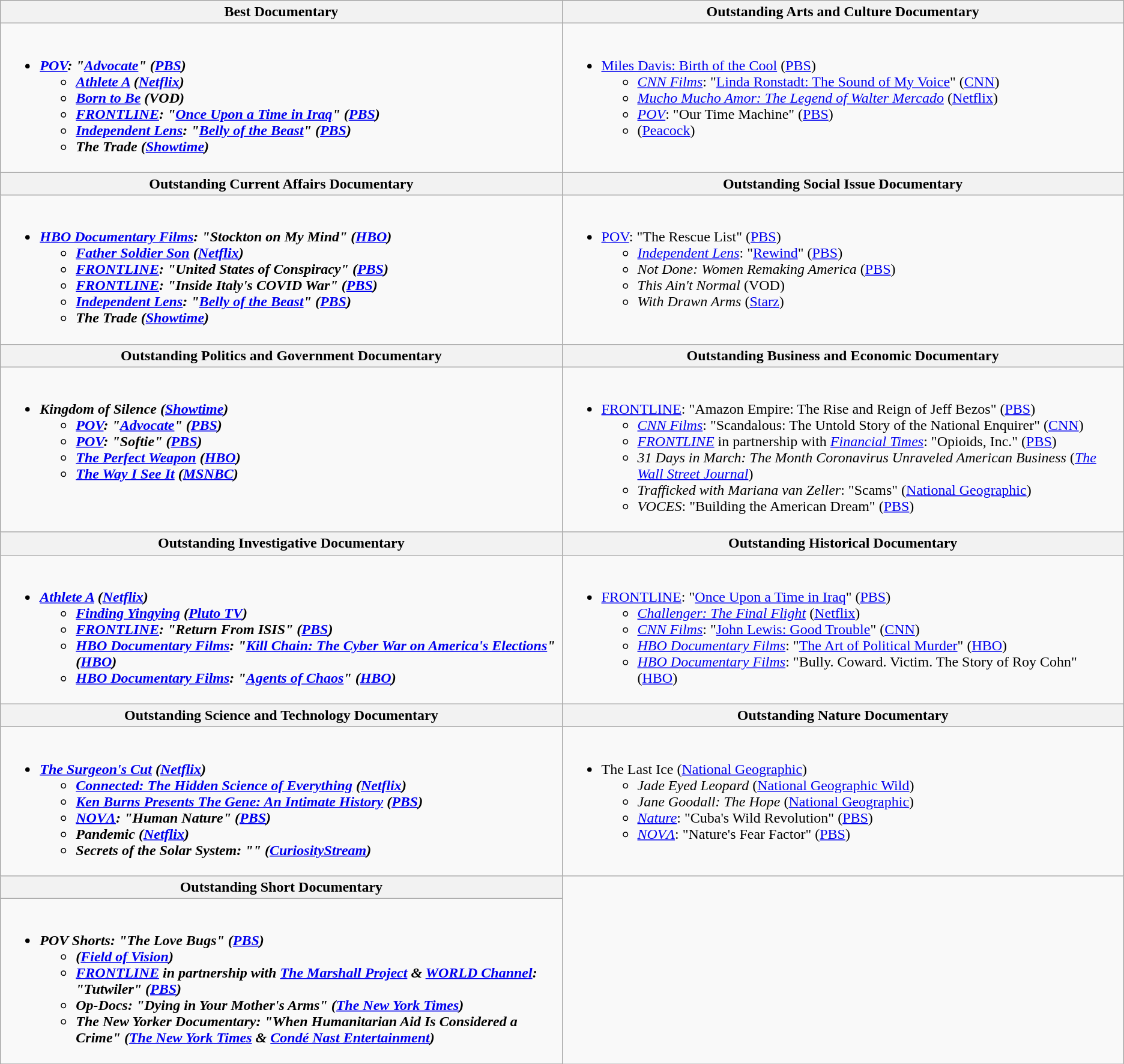<table class=wikitable>
<tr>
<th style="width:50%">Best Documentary</th>
<th style="width:50%">Outstanding Arts and Culture Documentary</th>
</tr>
<tr>
<td valign="top"><br><ul><li><strong><em><a href='#'>POV</a><em>: "<a href='#'>Advocate</a>" (<a href='#'>PBS</a>)<strong><ul><li></em><a href='#'>Athlete A</a><em> (<a href='#'>Netflix</a>)</li><li></em><a href='#'>Born to Be</a><em> (VOD)</li><li></em><a href='#'>FRONTLINE</a><em>: "<a href='#'>Once Upon a Time in Iraq</a>" (<a href='#'>PBS</a>)</li><li></em><a href='#'>Independent Lens</a><em>: "<a href='#'>Belly of the Beast</a>" (<a href='#'>PBS</a>)</li><li></em>The Trade<em> (<a href='#'>Showtime</a>)</li></ul></li></ul></td>
<td valign="top"><br><ul><li></em></strong><a href='#'>Miles Davis: Birth of the Cool</a></em> (<a href='#'>PBS</a>)</strong><ul><li><em><a href='#'>CNN Films</a></em>: "<a href='#'>Linda Ronstadt: The Sound of My Voice</a>" (<a href='#'>CNN</a>)</li><li><em><a href='#'>Mucho Mucho Amor: The Legend of Walter Mercado</a></em> (<a href='#'>Netflix</a>)</li><li><em><a href='#'>POV</a></em>: "Our Time Machine" (<a href='#'>PBS</a>)</li><li><em></em> (<a href='#'>Peacock</a>)</li></ul></li></ul></td>
</tr>
<tr>
<th style="width:50%">Outstanding Current Affairs Documentary</th>
<th style="width:50%">Outstanding Social Issue Documentary</th>
</tr>
<tr>
<td valign="top"><br><ul><li><strong><em><a href='#'>HBO Documentary Films</a><em>: "Stockton on My Mind" (<a href='#'>HBO</a>)<strong><ul><li></em><a href='#'>Father Soldier Son</a><em> (<a href='#'>Netflix</a>)</li><li></em><a href='#'>FRONTLINE</a><em>: "United States of Conspiracy" (<a href='#'>PBS</a>)</li><li></em><a href='#'>FRONTLINE</a><em>: "Inside Italy's COVID War" (<a href='#'>PBS</a>)</li><li></em><a href='#'>Independent Lens</a><em>: "<a href='#'>Belly of the Beast</a>" (<a href='#'>PBS</a>)</li><li></em>The Trade<em> (<a href='#'>Showtime</a>)</li></ul></li></ul></td>
<td valign="top"><br><ul><li></em></strong><a href='#'>POV</a></em>: "The Rescue List" (<a href='#'>PBS</a>)</strong><ul><li><em><a href='#'>Independent Lens</a></em>: "<a href='#'>Rewind</a>" (<a href='#'>PBS</a>)</li><li><em>Not Done: Women Remaking America</em> (<a href='#'>PBS</a>)</li><li><em>This Ain't Normal</em> (VOD)</li><li><em>With Drawn Arms</em> (<a href='#'>Starz</a>)</li></ul></li></ul></td>
</tr>
<tr>
<th style="width:50%">Outstanding Politics and Government Documentary</th>
<th style="width:50%">Outstanding Business and Economic Documentary</th>
</tr>
<tr>
<td valign="top"><br><ul><li><strong><em>Kingdom of Silence<em> (<a href='#'>Showtime</a>)<strong><ul><li></em><a href='#'>POV</a><em>: "<a href='#'>Advocate</a>" (<a href='#'>PBS</a>)</li><li></em><a href='#'>POV</a><em>: "Softie" (<a href='#'>PBS</a>)</li><li></em><a href='#'>The Perfect Weapon</a><em> (<a href='#'>HBO</a>)</li><li></em><a href='#'>The Way I See It</a><em> (<a href='#'>MSNBC</a>)</li></ul></li></ul></td>
<td valign="top"><br><ul><li></em></strong><a href='#'>FRONTLINE</a></em>: "Amazon Empire: The Rise and Reign of Jeff Bezos" (<a href='#'>PBS</a>)</strong><ul><li><em><a href='#'>CNN Films</a></em>: "Scandalous: The Untold Story of the National Enquirer" (<a href='#'>CNN</a>)</li><li><em><a href='#'>FRONTLINE</a></em> in partnership with <em><a href='#'>Financial Times</a></em>: "Opioids, Inc." (<a href='#'>PBS</a>)</li><li><em>31 Days in March: The Month Coronavirus Unraveled American Business</em> (<em><a href='#'>The Wall Street Journal</a></em>)</li><li><em>Trafficked with Mariana van Zeller</em>: "Scams" (<a href='#'>National Geographic</a>)</li><li><em>VOCES</em>: "Building the American Dream" (<a href='#'>PBS</a>)</li></ul></li></ul></td>
</tr>
<tr>
<th style="width:50%">Outstanding Investigative Documentary</th>
<th style="width:50%">Outstanding Historical Documentary</th>
</tr>
<tr>
<td valign="top"><br><ul><li><strong><em><a href='#'>Athlete A</a><em> (<a href='#'>Netflix</a>)<strong><ul><li></em><a href='#'>Finding Yingying</a><em> (<a href='#'>Pluto TV</a>)</li><li></em><a href='#'>FRONTLINE</a><em>: "Return From ISIS" (<a href='#'>PBS</a>)</li><li></em><a href='#'>HBO Documentary Films</a><em>: "<a href='#'>Kill Chain: The Cyber War on America's Elections</a>" (<a href='#'>HBO</a>)</li><li></em><a href='#'>HBO Documentary Films</a><em>: "<a href='#'>Agents of Chaos</a>" (<a href='#'>HBO</a>)</li></ul></li></ul></td>
<td valign="top"><br><ul><li></em></strong><a href='#'>FRONTLINE</a></em>: "<a href='#'>Once Upon a Time in Iraq</a>" (<a href='#'>PBS</a>)</strong><ul><li><em><a href='#'>Challenger: The Final Flight</a></em> (<a href='#'>Netflix</a>)</li><li><em><a href='#'>CNN Films</a></em>: "<a href='#'>John Lewis: Good Trouble</a>" (<a href='#'>CNN</a>)</li><li><em><a href='#'>HBO Documentary Films</a></em>: "<a href='#'>The Art of Political Murder</a>" (<a href='#'>HBO</a>)</li><li><em><a href='#'>HBO Documentary Films</a></em>: "Bully. Coward. Victim. The Story of Roy Cohn" (<a href='#'>HBO</a>)</li></ul></li></ul></td>
</tr>
<tr>
<th style="width:50%">Outstanding Science and Technology Documentary</th>
<th style="width:50%">Outstanding Nature Documentary</th>
</tr>
<tr>
<td valign="top"><br><ul><li><strong><em><a href='#'>The Surgeon's Cut</a><em> (<a href='#'>Netflix</a>)<strong><ul><li></em><a href='#'>Connected: The Hidden Science of Everything</a><em> (<a href='#'>Netflix</a>)</li><li></em><a href='#'>Ken Burns Presents The Gene: An Intimate History</a><em> (<a href='#'>PBS</a>)</li><li></em><a href='#'>NOVΛ</a><em>: "Human Nature" (<a href='#'>PBS</a>)</li><li></em>Pandemic<em> (<a href='#'>Netflix</a>)</li><li></em>Secrets of the Solar System<em>: "" (<a href='#'>CuriosityStream</a>)</li></ul></li></ul></td>
<td valign="top"><br><ul><li></em></strong>The Last Ice</em> (<a href='#'>National Geographic</a>)</strong><ul><li><em>Jade Eyed Leopard</em> (<a href='#'>National Geographic Wild</a>)</li><li><em>Jane Goodall: The Hope</em> (<a href='#'>National Geographic</a>)</li><li><em><a href='#'>Nature</a></em>: "Cuba's Wild Revolution" (<a href='#'>PBS</a>)</li><li><em><a href='#'>NOVΛ</a></em>: "Nature's Fear Factor" (<a href='#'>PBS</a>)</li></ul></li></ul></td>
</tr>
<tr>
<th style="width:50%">Outstanding Short Documentary</th>
</tr>
<tr>
<td valign="top"><br><ul><li><strong><em>POV Shorts<em>: "The Love Bugs" (<a href='#'>PBS</a>)<strong><ul><li></em><em> (<a href='#'>Field of Vision</a>)</li><li></em><a href='#'>FRONTLINE</a><em> in partnership with <a href='#'>The Marshall Project</a> & <a href='#'>WORLD Channel</a>: "Tutwiler" (<a href='#'>PBS</a>)</li><li></em>Op-Docs<em>: "Dying in Your Mother's Arms" (<a href='#'>The New York Times</a>)</li><li></em>The New Yorker Documentary<em>: "When Humanitarian Aid Is Considered a Crime" (<a href='#'>The New York Times</a> & <a href='#'>Condé Nast Entertainment</a>)</li></ul></li></ul></td>
</tr>
<tr>
</tr>
</table>
